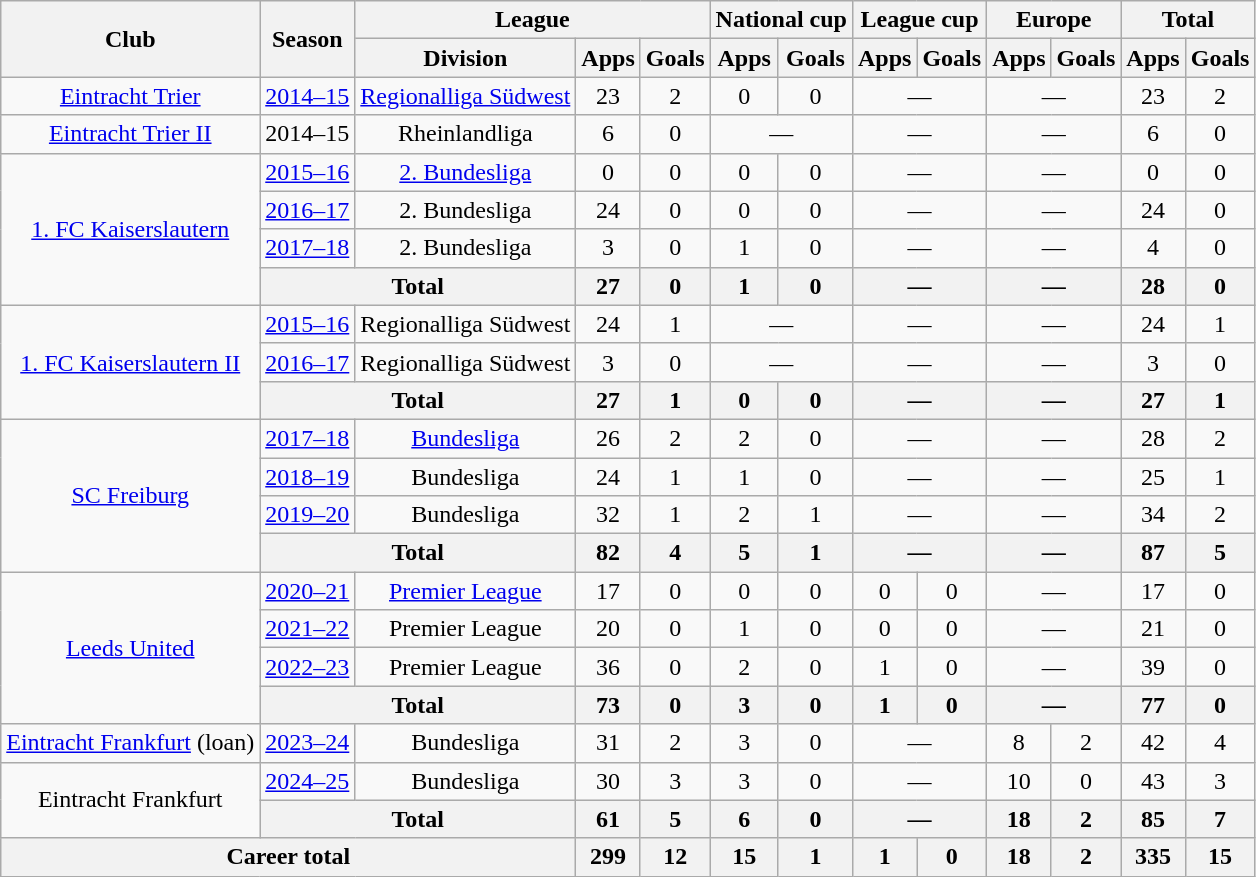<table class="wikitable" style="text-align: center">
<tr>
<th rowspan="2">Club</th>
<th rowspan="2">Season</th>
<th colspan="3">League</th>
<th colspan="2">National cup</th>
<th colspan="2">League cup</th>
<th colspan="2">Europe</th>
<th colspan="2">Total</th>
</tr>
<tr>
<th>Division</th>
<th>Apps</th>
<th>Goals</th>
<th>Apps</th>
<th>Goals</th>
<th>Apps</th>
<th>Goals</th>
<th>Apps</th>
<th>Goals</th>
<th>Apps</th>
<th>Goals</th>
</tr>
<tr>
<td><a href='#'>Eintracht Trier</a></td>
<td><a href='#'>2014–15</a></td>
<td><a href='#'>Regionalliga Südwest</a></td>
<td>23</td>
<td>2</td>
<td>0</td>
<td>0</td>
<td colspan="2">—</td>
<td colspan="2">—</td>
<td>23</td>
<td>2</td>
</tr>
<tr>
<td><a href='#'>Eintracht Trier II</a></td>
<td>2014–15</td>
<td>Rheinlandliga</td>
<td>6</td>
<td>0</td>
<td colspan="2">—</td>
<td colspan="2">—</td>
<td colspan="2">—</td>
<td>6</td>
<td>0</td>
</tr>
<tr>
<td rowspan="4"><a href='#'>1. FC Kaiserslautern</a></td>
<td><a href='#'>2015–16</a></td>
<td><a href='#'>2. Bundesliga</a></td>
<td>0</td>
<td>0</td>
<td>0</td>
<td>0</td>
<td colspan="2">—</td>
<td colspan="2">—</td>
<td>0</td>
<td>0</td>
</tr>
<tr>
<td><a href='#'>2016–17</a></td>
<td>2. Bundesliga</td>
<td>24</td>
<td>0</td>
<td>0</td>
<td>0</td>
<td colspan="2">—</td>
<td colspan="2">—</td>
<td>24</td>
<td>0</td>
</tr>
<tr>
<td><a href='#'>2017–18</a></td>
<td>2. Bundesliga</td>
<td>3</td>
<td>0</td>
<td>1</td>
<td>0</td>
<td colspan="2">—</td>
<td colspan="2">—</td>
<td>4</td>
<td>0</td>
</tr>
<tr>
<th colspan="2">Total</th>
<th>27</th>
<th>0</th>
<th>1</th>
<th>0</th>
<th colspan="2">—</th>
<th colspan="2">—</th>
<th>28</th>
<th>0</th>
</tr>
<tr>
<td rowspan="3"><a href='#'>1. FC Kaiserslautern II</a></td>
<td><a href='#'>2015–16</a></td>
<td>Regionalliga Südwest</td>
<td>24</td>
<td>1</td>
<td colspan="2">—</td>
<td colspan="2">—</td>
<td colspan="2">—</td>
<td>24</td>
<td>1</td>
</tr>
<tr>
<td><a href='#'>2016–17</a></td>
<td>Regionalliga Südwest</td>
<td>3</td>
<td>0</td>
<td colspan="2">—</td>
<td colspan="2">—</td>
<td colspan="2">—</td>
<td>3</td>
<td>0</td>
</tr>
<tr>
<th colspan="2">Total</th>
<th>27</th>
<th>1</th>
<th>0</th>
<th>0</th>
<th colspan="2">—</th>
<th colspan="2">—</th>
<th>27</th>
<th>1</th>
</tr>
<tr>
<td rowspan="4"><a href='#'>SC Freiburg</a></td>
<td><a href='#'>2017–18</a></td>
<td><a href='#'>Bundesliga</a></td>
<td>26</td>
<td>2</td>
<td>2</td>
<td>0</td>
<td colspan="2">—</td>
<td colspan="2">—</td>
<td>28</td>
<td>2</td>
</tr>
<tr>
<td><a href='#'>2018–19</a></td>
<td>Bundesliga</td>
<td>24</td>
<td>1</td>
<td>1</td>
<td>0</td>
<td colspan="2">—</td>
<td colspan="2">—</td>
<td>25</td>
<td>1</td>
</tr>
<tr>
<td><a href='#'>2019–20</a></td>
<td>Bundesliga</td>
<td>32</td>
<td>1</td>
<td>2</td>
<td>1</td>
<td colspan="2">—</td>
<td colspan="2">—</td>
<td>34</td>
<td>2</td>
</tr>
<tr>
<th colspan="2">Total</th>
<th>82</th>
<th>4</th>
<th>5</th>
<th>1</th>
<th colspan="2">—</th>
<th colspan="2">—</th>
<th>87</th>
<th>5</th>
</tr>
<tr>
<td rowspan="4"><a href='#'>Leeds United</a></td>
<td><a href='#'>2020–21</a></td>
<td><a href='#'>Premier League</a></td>
<td>17</td>
<td>0</td>
<td>0</td>
<td>0</td>
<td>0</td>
<td>0</td>
<td colspan="2">—</td>
<td>17</td>
<td>0</td>
</tr>
<tr>
<td><a href='#'>2021–22</a></td>
<td>Premier League</td>
<td>20</td>
<td>0</td>
<td>1</td>
<td>0</td>
<td>0</td>
<td>0</td>
<td colspan="2">—</td>
<td>21</td>
<td>0</td>
</tr>
<tr>
<td><a href='#'>2022–23</a></td>
<td>Premier League</td>
<td>36</td>
<td>0</td>
<td>2</td>
<td>0</td>
<td>1</td>
<td>0</td>
<td colspan="2">—</td>
<td>39</td>
<td>0</td>
</tr>
<tr>
<th colspan="2">Total</th>
<th>73</th>
<th>0</th>
<th>3</th>
<th>0</th>
<th>1</th>
<th>0</th>
<th colspan="2">—</th>
<th>77</th>
<th>0</th>
</tr>
<tr>
<td><a href='#'>Eintracht Frankfurt</a> (loan)</td>
<td><a href='#'>2023–24</a></td>
<td>Bundesliga</td>
<td>31</td>
<td>2</td>
<td>3</td>
<td>0</td>
<td colspan="2">—</td>
<td>8</td>
<td>2</td>
<td>42</td>
<td>4</td>
</tr>
<tr>
<td rowspan="2">Eintracht Frankfurt</td>
<td><a href='#'>2024–25</a></td>
<td>Bundesliga</td>
<td>30</td>
<td>3</td>
<td>3</td>
<td>0</td>
<td colspan="2">—</td>
<td>10</td>
<td>0</td>
<td>43</td>
<td>3</td>
</tr>
<tr>
<th colspan="2">Total</th>
<th>61</th>
<th>5</th>
<th>6</th>
<th>0</th>
<th colspan="2">—</th>
<th>18</th>
<th>2</th>
<th>85</th>
<th>7</th>
</tr>
<tr>
<th colspan="3">Career total</th>
<th>299</th>
<th>12</th>
<th>15</th>
<th>1</th>
<th>1</th>
<th>0</th>
<th>18</th>
<th>2</th>
<th>335</th>
<th>15</th>
</tr>
</table>
